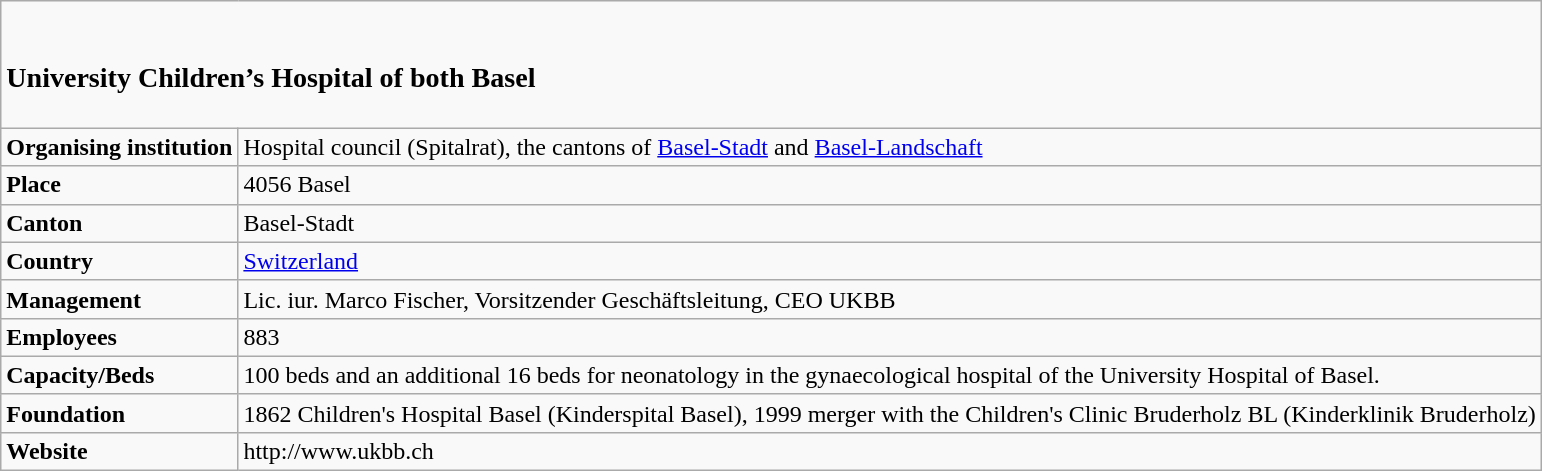<table class="wikitable">
<tr class="hintergrundfarbe8">
<td colspan="2"><br><h3>University Children’s Hospital of both Basel</h3></td>
</tr>
<tr>
<td><strong>Organising institution</strong></td>
<td>Hospital council (Spitalrat), the cantons of <a href='#'>Basel-Stadt</a> and <a href='#'>Basel-Landschaft</a></td>
</tr>
<tr>
<td><strong>Place</strong></td>
<td>4056 Basel</td>
</tr>
<tr>
<td><strong>Canton</strong></td>
<td>Basel-Stadt</td>
</tr>
<tr>
<td><strong>Country</strong></td>
<td><a href='#'>Switzerland</a></td>
</tr>
<tr>
<td><strong>Management</strong></td>
<td>Lic. iur. Marco Fischer, Vorsitzender Geschäftsleitung, CEO UKBB </td>
</tr>
<tr>
<td><strong>Employees</strong></td>
<td>883</td>
</tr>
<tr>
<td><strong>Capacity/Beds</strong></td>
<td>100 beds and an additional 16 beds for neonatology in the gynaecological hospital of the University Hospital of Basel.</td>
</tr>
<tr>
<td><strong>Foundation </strong></td>
<td>1862 Children's Hospital Basel (Kinderspital Basel), 1999 merger with the Children's Clinic Bruderholz BL (Kinderklinik Bruderholz)</td>
</tr>
<tr>
<td><strong>Website</strong></td>
<td>http://www.ukbb.ch</td>
</tr>
</table>
